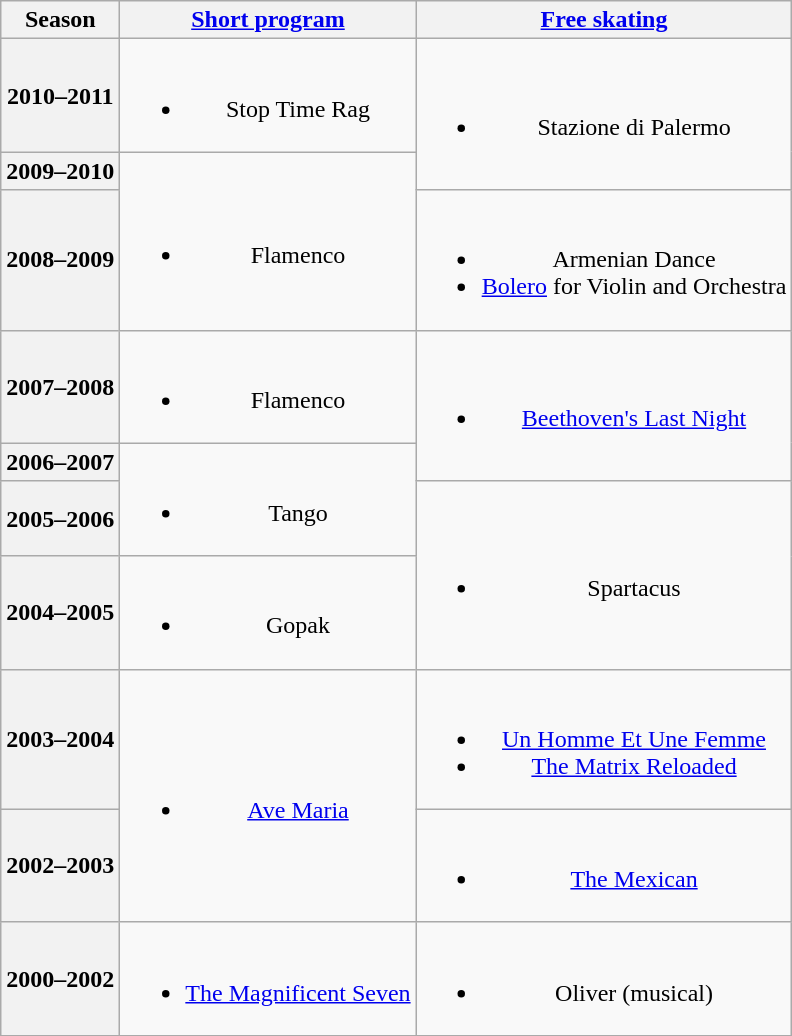<table class=wikitable style=text-align:center>
<tr>
<th>Season</th>
<th><a href='#'>Short program</a></th>
<th><a href='#'>Free skating</a></th>
</tr>
<tr>
<th>2010–2011 <br> </th>
<td><br><ul><li>Stop Time Rag</li></ul></td>
<td rowspan="2"><br><ul><li>Stazione di Palermo <br></li></ul></td>
</tr>
<tr>
<th>2009–2010 <br> </th>
<td rowspan="2"><br><ul><li>Flamenco <br></li></ul></td>
</tr>
<tr>
<th>2008–2009 <br> </th>
<td><br><ul><li>Armenian Dance</li><li><a href='#'>Bolero</a> for Violin and Orchestra <br></li></ul></td>
</tr>
<tr>
<th>2007–2008 <br> </th>
<td><br><ul><li>Flamenco</li></ul></td>
<td rowspan="2"><br><ul><li><a href='#'>Beethoven's Last Night</a> <br></li></ul></td>
</tr>
<tr>
<th>2006–2007 <br> </th>
<td rowspan="2"><br><ul><li>Tango <br></li></ul></td>
</tr>
<tr>
<th>2005–2006 <br> </th>
<td rowspan="2"><br><ul><li>Spartacus <br></li></ul></td>
</tr>
<tr>
<th>2004–2005 <br> </th>
<td><br><ul><li>Gopak <br></li></ul></td>
</tr>
<tr>
<th>2003–2004 <br> </th>
<td rowspan="2"><br><ul><li><a href='#'>Ave Maria</a> <br></li></ul></td>
<td><br><ul><li><a href='#'>Un Homme Et Une Femme</a> <br></li><li><a href='#'>The Matrix Reloaded</a> <br></li></ul></td>
</tr>
<tr>
<th>2002–2003 <br> </th>
<td><br><ul><li><a href='#'>The Mexican</a> <br></li></ul></td>
</tr>
<tr>
<th>2000–2002 <br> </th>
<td><br><ul><li><a href='#'>The Magnificent Seven</a> <br></li></ul></td>
<td><br><ul><li>Oliver (musical)</li></ul></td>
</tr>
</table>
